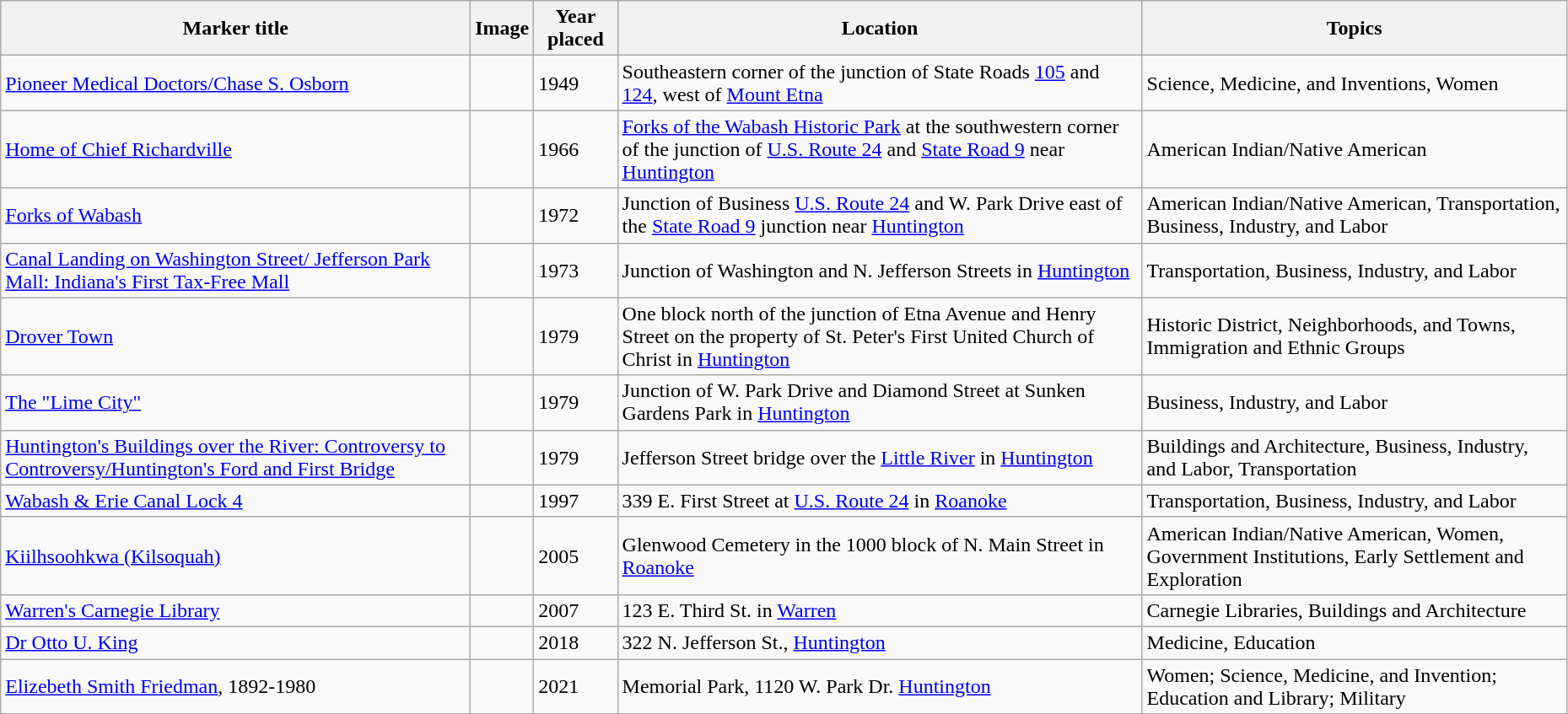<table class="wikitable sortable" style="width:98%">
<tr>
<th>Marker title</th>
<th class="unsortable">Image</th>
<th>Year placed</th>
<th>Location</th>
<th>Topics</th>
</tr>
<tr>
<td><a href='#'>Pioneer Medical Doctors/Chase S. Osborn</a></td>
<td></td>
<td>1949</td>
<td>Southeastern corner of the junction of State Roads <a href='#'>105</a> and <a href='#'>124</a>, west of <a href='#'>Mount Etna</a><br><small></small></td>
<td>Science, Medicine, and Inventions, Women</td>
</tr>
<tr ->
<td><a href='#'>Home of Chief Richardville</a></td>
<td></td>
<td>1966</td>
<td><a href='#'>Forks of the Wabash Historic Park</a> at the southwestern corner of the junction of <a href='#'>U.S. Route 24</a> and <a href='#'>State Road 9</a> near <a href='#'>Huntington</a><br><small></small></td>
<td>American Indian/Native American</td>
</tr>
<tr ->
<td><a href='#'>Forks of Wabash</a></td>
<td></td>
<td>1972</td>
<td>Junction of Business <a href='#'>U.S. Route 24</a> and W. Park Drive east of the <a href='#'>State Road 9</a> junction near <a href='#'>Huntington</a><br><small></small></td>
<td>American Indian/Native American, Transportation, Business, Industry, and Labor</td>
</tr>
<tr ->
<td><a href='#'>Canal Landing on Washington Street/ Jefferson Park Mall: Indiana's First Tax-Free Mall</a></td>
<td></td>
<td>1973</td>
<td>Junction of Washington and N. Jefferson Streets in <a href='#'>Huntington</a><br><small></small></td>
<td>Transportation, Business, Industry, and Labor</td>
</tr>
<tr ->
<td><a href='#'>Drover Town</a></td>
<td></td>
<td>1979</td>
<td>One block north of the junction of Etna Avenue and Henry Street on the property of St. Peter's First United Church of Christ in <a href='#'>Huntington</a><br><small></small></td>
<td>Historic District, Neighborhoods, and Towns, Immigration and Ethnic Groups</td>
</tr>
<tr ->
<td><a href='#'>The "Lime City"</a></td>
<td></td>
<td>1979</td>
<td>Junction of W. Park Drive and Diamond Street at Sunken Gardens Park in <a href='#'>Huntington</a><br><small></small></td>
<td>Business, Industry, and Labor</td>
</tr>
<tr ->
<td><a href='#'>Huntington's Buildings over the River: Controversy to Controversy/Huntington's Ford and First Bridge</a></td>
<td></td>
<td>1979</td>
<td>Jefferson Street bridge over the <a href='#'>Little River</a> in <a href='#'>Huntington</a><br><small></small></td>
<td>Buildings and Architecture, Business, Industry, and Labor, Transportation</td>
</tr>
<tr ->
<td><a href='#'>Wabash & Erie Canal Lock 4</a></td>
<td></td>
<td>1997</td>
<td>339 E. First Street at <a href='#'>U.S. Route 24</a> in <a href='#'>Roanoke</a><br><small></small></td>
<td>Transportation, Business, Industry, and Labor</td>
</tr>
<tr ->
<td><a href='#'>Kiilhsoohkwa (Kilsoquah)</a></td>
<td></td>
<td>2005</td>
<td>Glenwood Cemetery in the 1000 block of N. Main Street in <a href='#'>Roanoke</a><br><small></small></td>
<td>American Indian/Native American, Women, Government Institutions, Early Settlement and Exploration</td>
</tr>
<tr ->
<td><a href='#'>Warren's Carnegie Library</a></td>
<td></td>
<td>2007</td>
<td>123 E. Third St. in <a href='#'>Warren</a><br><small></small></td>
<td>Carnegie Libraries, Buildings and Architecture</td>
</tr>
<tr>
<td><a href='#'>Dr Otto U. King</a></td>
<td></td>
<td>2018</td>
<td>322 N. Jefferson St., <a href='#'>Huntington</a><br><small></small></td>
<td>Medicine, Education</td>
</tr>
<tr>
<td><a href='#'>Elizebeth Smith Friedman</a>, 1892-1980</td>
<td></td>
<td>2021</td>
<td>Memorial Park, 1120 W. Park Dr. <a href='#'>Huntington</a><br><small></small></td>
<td>Women; Science, Medicine, and Invention; Education and Library; Military</td>
</tr>
</table>
